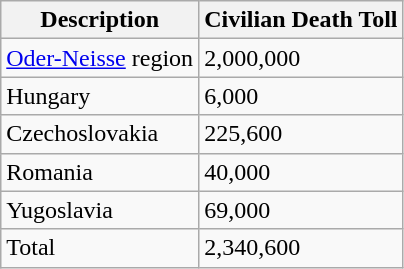<table class="wikitable sortable">
<tr>
<th>Description</th>
<th>Civilian Death Toll</th>
</tr>
<tr>
<td><a href='#'>Oder-Neisse</a> region</td>
<td>2,000,000</td>
</tr>
<tr>
<td>Hungary</td>
<td>6,000</td>
</tr>
<tr>
<td>Czechoslovakia</td>
<td>225,600</td>
</tr>
<tr>
<td>Romania</td>
<td>40,000</td>
</tr>
<tr>
<td>Yugoslavia</td>
<td>69,000</td>
</tr>
<tr>
<td>Total</td>
<td>2,340,600</td>
</tr>
</table>
